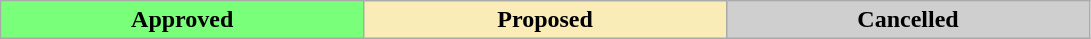<table class="wikitable" style="text-align:center; width:57.5%">
<tr style="background:#f9ecb6;">
<td style="width:90px; background:#79ff79;"><strong>Approved</strong></td>
<td style="width:90px; background:#f9ecb6;"><strong>Proposed</strong></td>
<td style="width:90px; background:#cfcfcf;"><strong>Cancelled</strong></td>
</tr>
</table>
